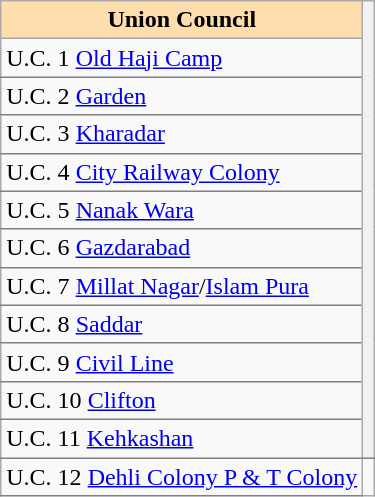<table class="sortable wikitable" align="left">
<tr>
<th style="background:#ffdead;"><strong>Union Council</strong></th>
<th rowspan=12 style="border-bottom:1px solid grey;" valign="top" class="unsortable"><br><br></th>
</tr>
<tr>
<td style="border-bottom:1px solid grey;">U.C. 1 <a href='#'>Old Haji Camp</a></td>
</tr>
<tr>
<td style="border-bottom:1px solid grey;">U.C. 2 <a href='#'>Garden</a></td>
</tr>
<tr>
<td style="border-bottom:1px solid grey;">U.C. 3 <a href='#'>Kharadar</a></td>
</tr>
<tr>
<td style="border-bottom:1px solid grey;">U.C. 4 <a href='#'>City Railway Colony</a></td>
</tr>
<tr>
<td style="border-bottom:1px solid grey;">U.C. 5 <a href='#'>Nanak Wara</a></td>
</tr>
<tr>
<td style="border-bottom:1px solid grey;">U.C. 6 <a href='#'>Gazdarabad</a></td>
</tr>
<tr>
<td style="border-bottom:1px solid grey;">U.C. 7 <a href='#'>Millat Nagar</a>/<a href='#'>Islam Pura</a></td>
</tr>
<tr>
<td style="border-bottom:1px solid grey;">U.C. 8 <a href='#'>Saddar</a></td>
</tr>
<tr>
<td style="border-bottom:1px solid grey;">U.C. 9 <a href='#'>Civil Line</a></td>
</tr>
<tr>
<td style="border-bottom:1px solid grey;">U.C. 10 <a href='#'>Clifton</a></td>
</tr>
<tr>
<td style="border-bottom:1px solid grey;">U.C. 11 <a href='#'>Kehkashan</a></td>
</tr>
<tr>
<td style="border-bottom:1px solid grey;">U.C. 12 <a href='#'>Dehli Colony P & T Colony</a></td>
</tr>
</table>
